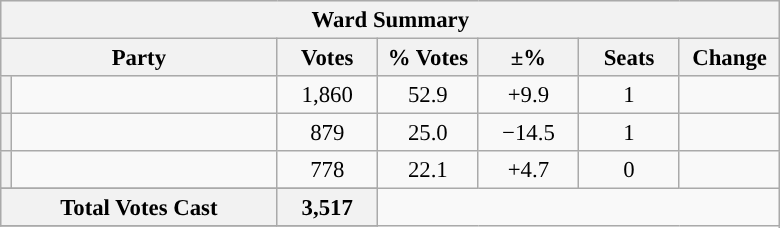<table class="wikitable" style="font-size: 95%;">
<tr style="background-color:#E9E9E9">
<th colspan="7">Ward Summary</th>
</tr>
<tr style="background-color:#E9E9E9">
<th colspan="2">Party</th>
<th style="width: 60px">Votes</th>
<th style="width: 60px">% Votes</th>
<th style="width: 60px">±%</th>
<th style="width: 60px">Seats</th>
<th style="width: 60px">Change</th>
</tr>
<tr>
<th style="background-color: "></th>
<td style="width: 170px"><a href='#'></a></td>
<td align="center">1,860</td>
<td align="center">52.9</td>
<td align="center">+9.9</td>
<td align="center">1</td>
<td align="center"></td>
</tr>
<tr>
<th style="background-color: "></th>
<td style="width: 170px"><a href='#'></a></td>
<td align="center">879</td>
<td align="center">25.0</td>
<td align="center">−14.5</td>
<td align="center">1</td>
<td align="center"></td>
</tr>
<tr>
<th style="background-color: "></th>
<td style="width: 170px"><a href='#'></a></td>
<td align="center">778</td>
<td align="center">22.1</td>
<td align="center">+4.7</td>
<td align="center">0</td>
<td align="center"></td>
</tr>
<tr>
</tr>
<tr style="background-color:#E9E9E9">
<th colspan="2">Total Votes Cast</th>
<th style="width: 60px">3,517</th>
</tr>
<tr style="background-color:#E9E9E9">
</tr>
</table>
